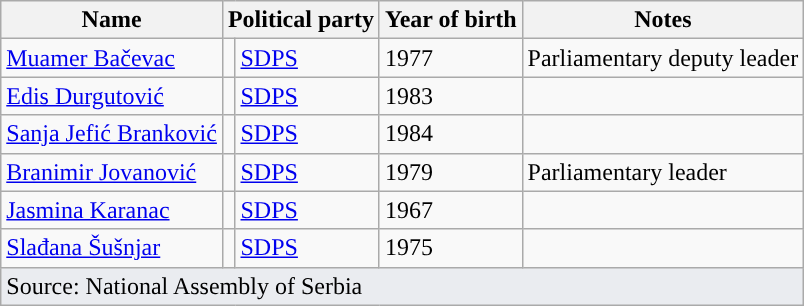<table class="wikitable sortable" style="text-align:left">
<tr>
<th>Name</th>
<th colspan="2">Political party</th>
<th>Year of birth</th>
<th>Notes</th>
</tr>
<tr>
<td><a href='#'>Muamer Bačevac</a></td>
<td width="1" style="color:inherit;background: "></td>
<td><a href='#'>SDPS</a></td>
<td>1977</td>
<td>Parliamentary deputy leader</td>
</tr>
<tr>
<td><a href='#'>Edis Durgutović</a></td>
<td width="1" style="color:inherit;background: "></td>
<td><a href='#'>SDPS</a></td>
<td>1983</td>
<td></td>
</tr>
<tr>
<td><a href='#'>Sanja Jefić Branković</a></td>
<td width="1" style="color:inherit;background: "></td>
<td><a href='#'>SDPS</a></td>
<td>1984</td>
<td></td>
</tr>
<tr>
<td><a href='#'>Branimir Jovanović</a></td>
<td width="1" style="color:inherit;background: "></td>
<td><a href='#'>SDPS</a></td>
<td>1979</td>
<td>Parliamentary leader</td>
</tr>
<tr>
<td><a href='#'>Jasmina Karanac</a></td>
<td width="1" style="color:inherit;background: "></td>
<td><a href='#'>SDPS</a></td>
<td>1967</td>
<td></td>
</tr>
<tr>
<td><a href='#'>Slađana Šušnjar</a></td>
<td width="1" style="color:inherit;background: "></td>
<td><a href='#'>SDPS</a></td>
<td>1975</td>
<td></td>
</tr>
<tr>
<td style="background-color:#EAECF0" colspan="5">Source: National Assembly of Serbia</td>
</tr>
</table>
